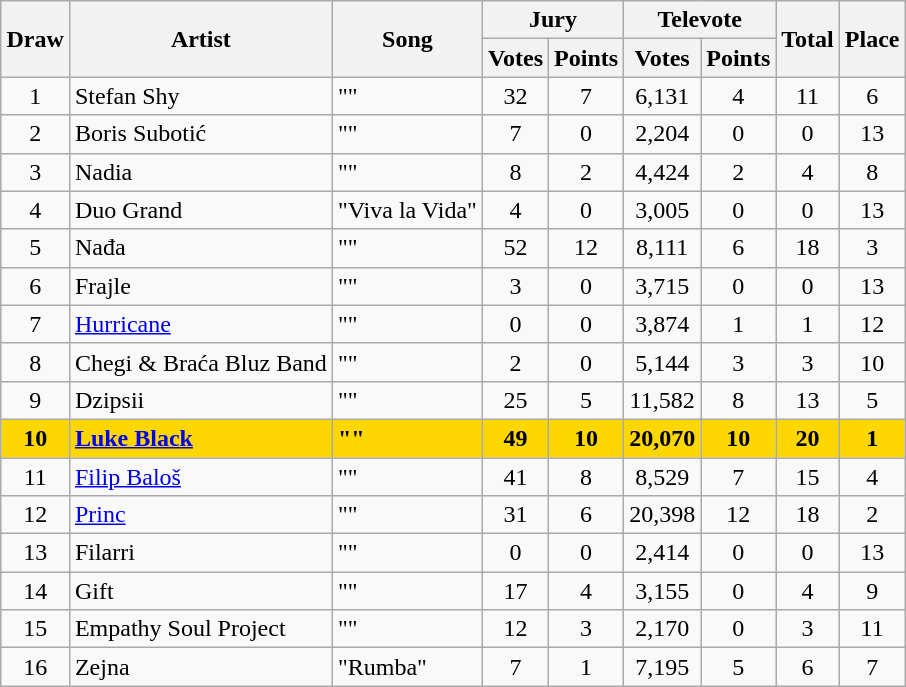<table class="sortable wikitable" style="margin: 1em auto 1em auto; text-align:center;">
<tr>
<th rowspan="2">Draw</th>
<th rowspan="2">Artist</th>
<th rowspan="2">Song</th>
<th colspan="2">Jury</th>
<th colspan="2">Televote</th>
<th rowspan="2" class=unsortable>Total</th>
<th rowspan="2">Place</th>
</tr>
<tr>
<th>Votes</th>
<th class=unsortable>Points</th>
<th>Votes</th>
<th class=unsortable>Points</th>
</tr>
<tr>
<td>1</td>
<td align="left">Stefan Shy</td>
<td align="left">""</td>
<td>32</td>
<td>7</td>
<td>6,131</td>
<td>4</td>
<td>11</td>
<td>6</td>
</tr>
<tr>
<td>2</td>
<td align="left">Boris Subotić</td>
<td align="left">""</td>
<td>7</td>
<td>0</td>
<td>2,204</td>
<td>0</td>
<td>0</td>
<td>13</td>
</tr>
<tr>
<td>3</td>
<td align="left">Nadia</td>
<td align="left">""</td>
<td>8</td>
<td>2</td>
<td>4,424</td>
<td>2</td>
<td>4</td>
<td>8</td>
</tr>
<tr>
<td>4</td>
<td align="left">Duo Grand</td>
<td align="left">"Viva la Vida"</td>
<td>4</td>
<td>0</td>
<td>3,005</td>
<td>0</td>
<td>0</td>
<td data-sort-value="14">13</td>
</tr>
<tr>
<td>5</td>
<td align="left">Nađa</td>
<td align="left">""</td>
<td>52</td>
<td>12</td>
<td>8,111</td>
<td>6</td>
<td>18</td>
<td>3</td>
</tr>
<tr>
<td>6</td>
<td align="left">Frajle</td>
<td align="left">""</td>
<td>3</td>
<td>0</td>
<td>3,715</td>
<td>0</td>
<td>0</td>
<td data-sort-value="15">13</td>
</tr>
<tr>
<td>7</td>
<td align="left"><a href='#'>Hurricane</a></td>
<td align="left">""</td>
<td data-sort-value="0.1">0</td>
<td>0</td>
<td>3,874</td>
<td>1</td>
<td>1</td>
<td>12</td>
</tr>
<tr bgcolor=>
<td>8</td>
<td align="left">Chegi & Braća Bluz Band</td>
<td align="left">""</td>
<td>2</td>
<td>0</td>
<td>5,144</td>
<td>3</td>
<td>3</td>
<td>10</td>
</tr>
<tr>
<td>9</td>
<td align="left">Dzipsii</td>
<td align="left">""</td>
<td>25</td>
<td>5</td>
<td>11,582</td>
<td>8</td>
<td>13</td>
<td>5</td>
</tr>
<tr style="font-weight:bold; background:gold;">
<td>10</td>
<td align="left"><a href='#'>Luke Black</a></td>
<td align="left">""</td>
<td>49</td>
<td>10</td>
<td>20,070</td>
<td>10</td>
<td>20</td>
<td>1</td>
</tr>
<tr>
<td>11</td>
<td align="left"><a href='#'>Filip Baloš</a></td>
<td align="left">""</td>
<td>41</td>
<td>8</td>
<td>8,529</td>
<td>7</td>
<td>15</td>
<td>4</td>
</tr>
<tr>
<td>12</td>
<td align="left"><a href='#'>Princ</a></td>
<td align="left">""</td>
<td>31</td>
<td>6</td>
<td>20,398</td>
<td>12</td>
<td>18</td>
<td>2</td>
</tr>
<tr>
<td>13</td>
<td align="left">Filarri</td>
<td align="left">""</td>
<td>0</td>
<td>0</td>
<td>2,414</td>
<td>0</td>
<td>0</td>
<td data-sort-value="16">13</td>
</tr>
<tr>
<td>14</td>
<td align="left">Gift</td>
<td align="left">""</td>
<td>17</td>
<td>4</td>
<td>3,155</td>
<td>0</td>
<td>4</td>
<td>9</td>
</tr>
<tr>
<td>15</td>
<td align="left">Empathy Soul Project</td>
<td align="left">""</td>
<td>12</td>
<td>3</td>
<td>2,170</td>
<td>0</td>
<td>3</td>
<td>11</td>
</tr>
<tr>
<td>16</td>
<td align="left">Zejna</td>
<td align="left">"Rumba"</td>
<td data-sort-value="7.1">7</td>
<td>1</td>
<td>7,195</td>
<td>5</td>
<td>6</td>
<td>7</td>
</tr>
</table>
